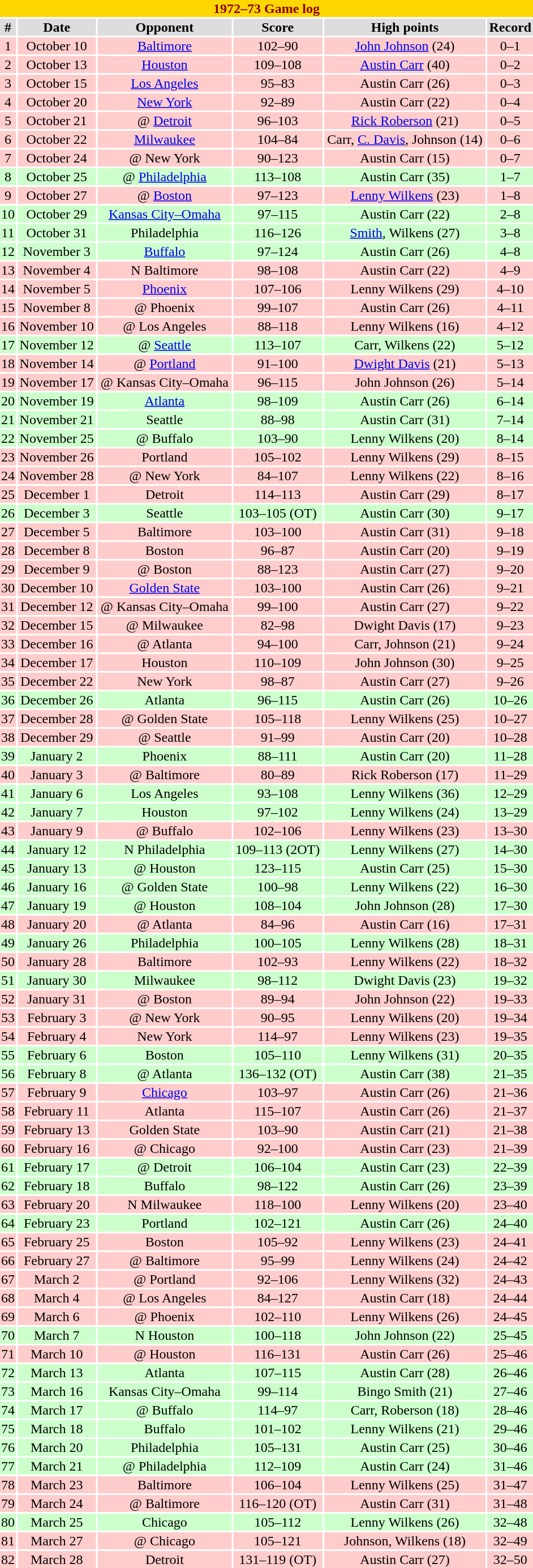<table class="toccolours collapsible" width=50% style="clear:both; margin:1.5em auto; text-align:center">
<tr>
<th colspan=11 style="background:#FFD700; color:#8B0000;">1972–73 Game log</th>
</tr>
<tr align="center" bgcolor="#dddddd">
<td><strong>#</strong></td>
<td><strong>Date</strong></td>
<td><strong>Opponent</strong></td>
<td><strong>Score</strong></td>
<td><strong>High points</strong></td>
<td><strong>Record</strong></td>
</tr>
<tr align="center" bgcolor="#ffcccc">
<td>1</td>
<td>October 10</td>
<td><a href='#'>Baltimore</a></td>
<td>102–90</td>
<td><a href='#'>John Johnson</a> (24)</td>
<td>0–1</td>
</tr>
<tr align="center" bgcolor="#ffcccc">
<td>2</td>
<td>October 13</td>
<td><a href='#'>Houston</a></td>
<td>109–108</td>
<td><a href='#'>Austin Carr</a> (40)</td>
<td>0–2</td>
</tr>
<tr align="center" bgcolor="#ffcccc">
<td>3</td>
<td>October 15</td>
<td><a href='#'>Los Angeles</a></td>
<td>95–83</td>
<td>Austin Carr (26)</td>
<td>0–3</td>
</tr>
<tr align="center" bgcolor="#ffcccc">
<td>4</td>
<td>October 20</td>
<td><a href='#'>New York</a></td>
<td>92–89</td>
<td>Austin Carr (22)</td>
<td>0–4</td>
</tr>
<tr align="center" bgcolor="#ffcccc">
<td>5</td>
<td>October 21</td>
<td>@ <a href='#'>Detroit</a></td>
<td>96–103</td>
<td><a href='#'>Rick Roberson</a> (21)</td>
<td>0–5</td>
</tr>
<tr align="center" bgcolor="#ffcccc">
<td>6</td>
<td>October 22</td>
<td><a href='#'>Milwaukee</a></td>
<td>104–84</td>
<td>Carr, <a href='#'>C. Davis</a>, Johnson (14)</td>
<td>0–6</td>
</tr>
<tr align="center" bgcolor="#ffcccc">
<td>7</td>
<td>October 24</td>
<td>@ New York</td>
<td>90–123</td>
<td>Austin Carr (15)</td>
<td>0–7</td>
</tr>
<tr align="center" bgcolor="#ccffcc">
<td>8</td>
<td>October 25</td>
<td>@ <a href='#'>Philadelphia</a></td>
<td>113–108</td>
<td>Austin Carr (35)</td>
<td>1–7</td>
</tr>
<tr align="center" bgcolor="#ffcccc">
<td>9</td>
<td>October 27</td>
<td>@ <a href='#'>Boston</a></td>
<td>97–123</td>
<td><a href='#'>Lenny Wilkens</a> (23)</td>
<td>1–8</td>
</tr>
<tr align="center" bgcolor="#ccffcc">
<td>10</td>
<td>October 29</td>
<td><a href='#'>Kansas City–Omaha</a></td>
<td>97–115</td>
<td>Austin Carr (22)</td>
<td>2–8</td>
</tr>
<tr align="center" bgcolor="#ccffcc">
<td>11</td>
<td>October 31</td>
<td>Philadelphia</td>
<td>116–126</td>
<td><a href='#'>Smith</a>, Wilkens (27)</td>
<td>3–8</td>
</tr>
<tr align="center" bgcolor="#ccffcc">
<td>12</td>
<td>November 3</td>
<td><a href='#'>Buffalo</a></td>
<td>97–124</td>
<td>Austin Carr (26)</td>
<td>4–8</td>
</tr>
<tr align="center" bgcolor="#ffcccc">
<td>13</td>
<td>November 4</td>
<td>N Baltimore</td>
<td>98–108</td>
<td>Austin Carr (22)</td>
<td>4–9</td>
</tr>
<tr align="center" bgcolor="#ffcccc">
<td>14</td>
<td>November 5</td>
<td><a href='#'>Phoenix</a></td>
<td>107–106</td>
<td>Lenny Wilkens (29)</td>
<td>4–10</td>
</tr>
<tr align="center" bgcolor="#ffcccc">
<td>15</td>
<td>November 8</td>
<td>@ Phoenix</td>
<td>99–107</td>
<td>Austin Carr (26)</td>
<td>4–11</td>
</tr>
<tr align="center" bgcolor="#ffcccc">
<td>16</td>
<td>November 10</td>
<td>@ Los Angeles</td>
<td>88–118</td>
<td>Lenny Wilkens (16)</td>
<td>4–12</td>
</tr>
<tr align="center" bgcolor="#ccffcc">
<td>17</td>
<td>November 12</td>
<td>@ <a href='#'>Seattle</a></td>
<td>113–107</td>
<td>Carr, Wilkens (22)</td>
<td>5–12</td>
</tr>
<tr align="center" bgcolor="#ffcccc">
<td>18</td>
<td>November 14</td>
<td>@ <a href='#'>Portland</a></td>
<td>91–100</td>
<td><a href='#'>Dwight Davis</a> (21)</td>
<td>5–13</td>
</tr>
<tr align="center" bgcolor="#ffcccc">
<td>19</td>
<td>November 17</td>
<td>@ Kansas City–Omaha</td>
<td>96–115</td>
<td>John Johnson (26)</td>
<td>5–14</td>
</tr>
<tr align="center" bgcolor="#ccffcc">
<td>20</td>
<td>November 19</td>
<td><a href='#'>Atlanta</a></td>
<td>98–109</td>
<td>Austin Carr (26)</td>
<td>6–14</td>
</tr>
<tr align="center" bgcolor="#ccffcc">
<td>21</td>
<td>November 21</td>
<td>Seattle</td>
<td>88–98</td>
<td>Austin Carr (31)</td>
<td>7–14</td>
</tr>
<tr align="center" bgcolor="#ccffcc">
<td>22</td>
<td>November 25</td>
<td>@ Buffalo</td>
<td>103–90</td>
<td>Lenny Wilkens (20)</td>
<td>8–14</td>
</tr>
<tr align="center" bgcolor="#ffcccc">
<td>23</td>
<td>November 26</td>
<td>Portland</td>
<td>105–102</td>
<td>Lenny Wilkens (29)</td>
<td>8–15</td>
</tr>
<tr align="center" bgcolor="#ffcccc">
<td>24</td>
<td>November 28</td>
<td>@ New York</td>
<td>84–107</td>
<td>Lenny Wilkens (22)</td>
<td>8–16</td>
</tr>
<tr align="center" bgcolor="#ffcccc">
<td>25</td>
<td>December 1</td>
<td>Detroit</td>
<td>114–113</td>
<td>Austin Carr (29)</td>
<td>8–17</td>
</tr>
<tr align="center" bgcolor="#ccffcc">
<td>26</td>
<td>December 3</td>
<td>Seattle</td>
<td>103–105 (OT)</td>
<td>Austin Carr (30)</td>
<td>9–17</td>
</tr>
<tr align="center" bgcolor="#ffcccc">
<td>27</td>
<td>December 5</td>
<td>Baltimore</td>
<td>103–100</td>
<td>Austin Carr (31)</td>
<td>9–18</td>
</tr>
<tr align="center" bgcolor="#ffcccc">
<td>28</td>
<td>December 8</td>
<td>Boston</td>
<td>96–87</td>
<td>Austin Carr (20)</td>
<td>9–19</td>
</tr>
<tr align="center" bgcolor="#ffcccc">
<td>29</td>
<td>December 9</td>
<td>@ Boston</td>
<td>88–123</td>
<td>Austin Carr (27)</td>
<td>9–20</td>
</tr>
<tr align="center" bgcolor="#ffcccc">
<td>30</td>
<td>December 10</td>
<td><a href='#'>Golden State</a></td>
<td>103–100</td>
<td>Austin Carr (26)</td>
<td>9–21</td>
</tr>
<tr align="center" bgcolor="#ffcccc">
<td>31</td>
<td>December 12</td>
<td>@ Kansas City–Omaha</td>
<td>99–100</td>
<td>Austin Carr (27)</td>
<td>9–22</td>
</tr>
<tr align="center" bgcolor="#ffcccc">
<td>32</td>
<td>December 15</td>
<td>@ Milwaukee</td>
<td>82–98</td>
<td>Dwight Davis (17)</td>
<td>9–23</td>
</tr>
<tr align="center" bgcolor="#ffcccc">
<td>33</td>
<td>December 16</td>
<td>@ Atlanta</td>
<td>94–100</td>
<td>Carr, Johnson (21)</td>
<td>9–24</td>
</tr>
<tr align="center" bgcolor="#ffcccc">
<td>34</td>
<td>December 17</td>
<td>Houston</td>
<td>110–109</td>
<td>John Johnson (30)</td>
<td>9–25</td>
</tr>
<tr align="center" bgcolor="#ffcccc">
<td>35</td>
<td>December 22</td>
<td>New York</td>
<td>98–87</td>
<td>Austin Carr (27)</td>
<td>9–26</td>
</tr>
<tr align="center" bgcolor="#ccffcc">
<td>36</td>
<td>December 26</td>
<td>Atlanta</td>
<td>96–115</td>
<td>Austin Carr (26)</td>
<td>10–26</td>
</tr>
<tr align="center" bgcolor="#ffcccc">
<td>37</td>
<td>December 28</td>
<td>@ Golden State</td>
<td>105–118</td>
<td>Lenny Wilkens (25)</td>
<td>10–27</td>
</tr>
<tr align="center" bgcolor="#ffcccc">
<td>38</td>
<td>December 29</td>
<td>@ Seattle</td>
<td>91–99</td>
<td>Austin Carr (20)</td>
<td>10–28</td>
</tr>
<tr align="center" bgcolor="#ccffcc">
<td>39</td>
<td>January 2</td>
<td>Phoenix</td>
<td>88–111</td>
<td>Austin Carr (20)</td>
<td>11–28</td>
</tr>
<tr align="center" bgcolor="#ffcccc">
<td>40</td>
<td>January 3</td>
<td>@ Baltimore</td>
<td>80–89</td>
<td>Rick Roberson (17)</td>
<td>11–29</td>
</tr>
<tr align="center" bgcolor="#ccffcc">
<td>41</td>
<td>January 6</td>
<td>Los Angeles</td>
<td>93–108</td>
<td>Lenny Wilkens (36)</td>
<td>12–29</td>
</tr>
<tr align="center" bgcolor="#ccffcc">
<td>42</td>
<td>January 7</td>
<td>Houston</td>
<td>97–102</td>
<td>Lenny Wilkens (24)</td>
<td>13–29</td>
</tr>
<tr align="center" bgcolor="#ffcccc">
<td>43</td>
<td>January 9</td>
<td>@ Buffalo</td>
<td>102–106</td>
<td>Lenny Wilkens (23)</td>
<td>13–30</td>
</tr>
<tr align="center" bgcolor="#ccffcc">
<td>44</td>
<td>January 12</td>
<td>N Philadelphia</td>
<td>109–113 (2OT)</td>
<td>Lenny Wilkens (27)</td>
<td>14–30</td>
</tr>
<tr align="center" bgcolor="#ccffcc">
<td>45</td>
<td>January 13</td>
<td>@ Houston</td>
<td>123–115</td>
<td>Austin Carr (25)</td>
<td>15–30</td>
</tr>
<tr align="center" bgcolor="#ccffcc">
<td>46</td>
<td>January 16</td>
<td>@ Golden State</td>
<td>100–98</td>
<td>Lenny Wilkens (22)</td>
<td>16–30</td>
</tr>
<tr align="center" bgcolor="#ccffcc">
<td>47</td>
<td>January 19</td>
<td>@ Houston</td>
<td>108–104</td>
<td>John Johnson (28)</td>
<td>17–30</td>
</tr>
<tr align="center" bgcolor="#ffcccc">
<td>48</td>
<td>January 20</td>
<td>@ Atlanta</td>
<td>84–96</td>
<td>Austin Carr (16)</td>
<td>17–31</td>
</tr>
<tr align="center" bgcolor="#ccffcc">
<td>49</td>
<td>January 26</td>
<td>Philadelphia</td>
<td>100–105</td>
<td>Lenny Wilkens (28)</td>
<td>18–31</td>
</tr>
<tr align="center" bgcolor="#ffcccc">
<td>50</td>
<td>January 28</td>
<td>Baltimore</td>
<td>102–93</td>
<td>Lenny Wilkens (22)</td>
<td>18–32</td>
</tr>
<tr align="center" bgcolor="#ccffcc">
<td>51</td>
<td>January 30</td>
<td>Milwaukee</td>
<td>98–112</td>
<td>Dwight Davis (23)</td>
<td>19–32</td>
</tr>
<tr align="center" bgcolor="#ffcccc">
<td>52</td>
<td>January 31</td>
<td>@ Boston</td>
<td>89–94</td>
<td>John Johnson (22)</td>
<td>19–33</td>
</tr>
<tr align="center" bgcolor="#ffcccc">
<td>53</td>
<td>February 3</td>
<td>@ New York</td>
<td>90–95</td>
<td>Lenny Wilkens (20)</td>
<td>19–34</td>
</tr>
<tr align="center" bgcolor="#ffcccc">
<td>54</td>
<td>February 4</td>
<td>New York</td>
<td>114–97</td>
<td>Lenny Wilkens (23)</td>
<td>19–35</td>
</tr>
<tr align="center" bgcolor="#ccffcc">
<td>55</td>
<td>February 6</td>
<td>Boston</td>
<td>105–110</td>
<td>Lenny Wilkens (31)</td>
<td>20–35</td>
</tr>
<tr align="center" bgcolor="#ccffcc">
<td>56</td>
<td>February 8</td>
<td>@ Atlanta</td>
<td>136–132 (OT)</td>
<td>Austin Carr (38)</td>
<td>21–35</td>
</tr>
<tr align="center" bgcolor="#ffcccc">
<td>57</td>
<td>February 9</td>
<td><a href='#'>Chicago</a></td>
<td>103–97</td>
<td>Austin Carr (26)</td>
<td>21–36</td>
</tr>
<tr align="center" bgcolor="#ffcccc">
<td>58</td>
<td>February 11</td>
<td>Atlanta</td>
<td>115–107</td>
<td>Austin Carr (26)</td>
<td>21–37</td>
</tr>
<tr align="center" bgcolor="#ffcccc">
<td>59</td>
<td>February 13</td>
<td>Golden State</td>
<td>103–90</td>
<td>Austin Carr (21)</td>
<td>21–38</td>
</tr>
<tr align="center" bgcolor="#ffcccc">
<td>60</td>
<td>February 16</td>
<td>@ Chicago</td>
<td>92–100</td>
<td>Austin Carr (23)</td>
<td>21–39</td>
</tr>
<tr align="center" bgcolor="#ccffcc">
<td>61</td>
<td>February 17</td>
<td>@ Detroit</td>
<td>106–104</td>
<td>Austin Carr (23)</td>
<td>22–39</td>
</tr>
<tr align="center" bgcolor="#ccffcc">
<td>62</td>
<td>February 18</td>
<td>Buffalo</td>
<td>98–122</td>
<td>Austin Carr (26)</td>
<td>23–39</td>
</tr>
<tr align="center" bgcolor="#ffcccc">
<td>63</td>
<td>February 20</td>
<td>N Milwaukee</td>
<td>118–100</td>
<td>Lenny Wilkens (20)</td>
<td>23–40</td>
</tr>
<tr align="center" bgcolor="#ccffcc">
<td>64</td>
<td>February 23</td>
<td>Portland</td>
<td>102–121</td>
<td>Austin Carr (26)</td>
<td>24–40</td>
</tr>
<tr align="center" bgcolor="#ffcccc">
<td>65</td>
<td>February 25</td>
<td>Boston</td>
<td>105–92</td>
<td>Lenny Wilkens (23)</td>
<td>24–41</td>
</tr>
<tr align="center" bgcolor="#ffcccc">
<td>66</td>
<td>February 27</td>
<td>@ Baltimore</td>
<td>95–99</td>
<td>Lenny Wilkens (24)</td>
<td>24–42</td>
</tr>
<tr align="center" bgcolor="#ffcccc">
<td>67</td>
<td>March 2</td>
<td>@ Portland</td>
<td>92–106</td>
<td>Lenny Wilkens (32)</td>
<td>24–43</td>
</tr>
<tr align="center" bgcolor="#ffcccc">
<td>68</td>
<td>March 4</td>
<td>@ Los Angeles</td>
<td>84–127</td>
<td>Austin Carr (18)</td>
<td>24–44</td>
</tr>
<tr align="center" bgcolor="#ffcccc">
<td>69</td>
<td>March 6</td>
<td>@ Phoenix</td>
<td>102–110</td>
<td>Lenny Wilkens (26)</td>
<td>24–45</td>
</tr>
<tr align="center" bgcolor="#ccffcc">
<td>70</td>
<td>March 7</td>
<td>N Houston</td>
<td>100–118</td>
<td>John Johnson (22)</td>
<td>25–45</td>
</tr>
<tr align="center" bgcolor="#ffcccc">
<td>71</td>
<td>March 10</td>
<td>@ Houston</td>
<td>116–131</td>
<td>Austin Carr (26)</td>
<td>25–46</td>
</tr>
<tr align="center" bgcolor="#ccffcc">
<td>72</td>
<td>March 13</td>
<td>Atlanta</td>
<td>107–115</td>
<td>Austin Carr (28)</td>
<td>26–46</td>
</tr>
<tr align="center" bgcolor="#ccffcc">
<td>73</td>
<td>March 16</td>
<td>Kansas City–Omaha</td>
<td>99–114</td>
<td>Bingo Smith (21)</td>
<td>27–46</td>
</tr>
<tr align="center" bgcolor="#ccffcc">
<td>74</td>
<td>March 17</td>
<td>@ Buffalo</td>
<td>114–97</td>
<td>Carr, Roberson (18)</td>
<td>28–46</td>
</tr>
<tr align="center" bgcolor="#ccffcc">
<td>75</td>
<td>March 18</td>
<td>Buffalo</td>
<td>101–102</td>
<td>Lenny Wilkens (21)</td>
<td>29–46</td>
</tr>
<tr align="center" bgcolor="#ccffcc">
<td>76</td>
<td>March 20</td>
<td>Philadelphia</td>
<td>105–131</td>
<td>Austin Carr (25)</td>
<td>30–46</td>
</tr>
<tr align="center" bgcolor="#ccffcc">
<td>77</td>
<td>March 21</td>
<td>@ Philadelphia</td>
<td>112–109</td>
<td>Austin Carr (24)</td>
<td>31–46</td>
</tr>
<tr align="center" bgcolor="#ffcccc">
<td>78</td>
<td>March 23</td>
<td>Baltimore</td>
<td>106–104</td>
<td>Lenny Wilkens (25)</td>
<td>31–47</td>
</tr>
<tr align="center" bgcolor="#ffcccc">
<td>79</td>
<td>March 24</td>
<td>@ Baltimore</td>
<td>116–120 (OT)</td>
<td>Austin Carr (31)</td>
<td>31–48</td>
</tr>
<tr align="center" bgcolor="#ccffcc">
<td>80</td>
<td>March 25</td>
<td>Chicago</td>
<td>105–112</td>
<td>Lenny Wilkens (26)</td>
<td>32–48</td>
</tr>
<tr align="center" bgcolor="#ffcccc">
<td>81</td>
<td>March 27</td>
<td>@ Chicago</td>
<td>105–121</td>
<td>Johnson, Wilkens (18)</td>
<td>32–49</td>
</tr>
<tr align="center" bgcolor="#ffcccc">
<td>82</td>
<td>March 28</td>
<td>Detroit</td>
<td>131–119 (OT)</td>
<td>Austin Carr (27)</td>
<td>32–50</td>
</tr>
</table>
